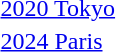<table>
<tr valign="top">
<td><a href='#'>2020 Tokyo</a><br></td>
<td></td>
<td></td>
<td></td>
</tr>
<tr valign="top">
<td><a href='#'>2024 Paris</a><br></td>
<td></td>
<td></td>
<td></td>
</tr>
</table>
